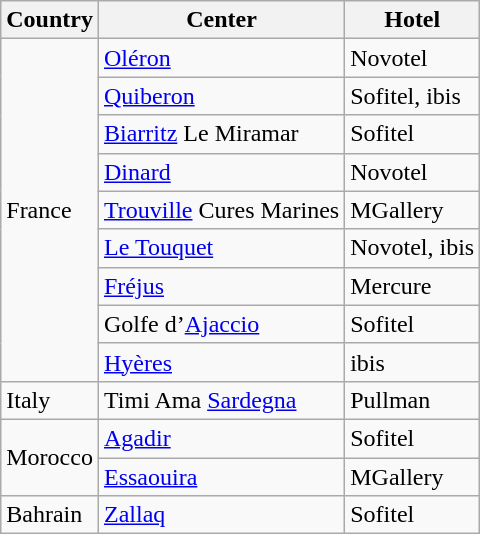<table class="wikitable">
<tr>
<th>Country</th>
<th>Center</th>
<th>Hotel</th>
</tr>
<tr>
<td rowspan="9">France</td>
<td><a href='#'>Oléron</a></td>
<td>Novotel</td>
</tr>
<tr>
<td><a href='#'>Quiberon</a></td>
<td>Sofitel, ibis</td>
</tr>
<tr>
<td><a href='#'>Biarritz</a> Le Miramar</td>
<td>Sofitel</td>
</tr>
<tr>
<td><a href='#'>Dinard</a></td>
<td>Novotel</td>
</tr>
<tr>
<td><a href='#'>Trouville</a> Cures Marines</td>
<td>MGallery</td>
</tr>
<tr>
<td><a href='#'>Le Touquet</a></td>
<td>Novotel, ibis</td>
</tr>
<tr>
<td><a href='#'>Fréjus</a></td>
<td>Mercure</td>
</tr>
<tr>
<td>Golfe d’<a href='#'>Ajaccio</a></td>
<td>Sofitel</td>
</tr>
<tr>
<td><a href='#'>Hyères</a></td>
<td>ibis</td>
</tr>
<tr>
<td>Italy</td>
<td>Timi Ama <a href='#'>Sardegna</a></td>
<td>Pullman</td>
</tr>
<tr>
<td rowspan="2">Morocco</td>
<td><a href='#'>Agadir</a></td>
<td>Sofitel</td>
</tr>
<tr>
<td><a href='#'>Essaouira</a></td>
<td>MGallery</td>
</tr>
<tr>
<td>Bahrain</td>
<td><a href='#'>Zallaq</a></td>
<td>Sofitel</td>
</tr>
</table>
